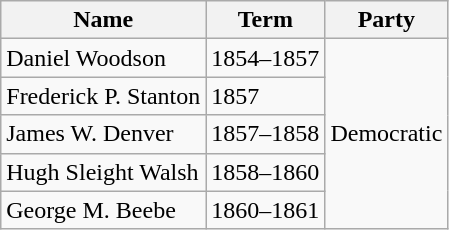<table class="wikitable">
<tr>
<th>Name</th>
<th>Term</th>
<th>Party</th>
</tr>
<tr>
<td>Daniel Woodson</td>
<td>1854–1857</td>
<td rowspan=5 >Democratic</td>
</tr>
<tr>
<td>Frederick P. Stanton</td>
<td>1857</td>
</tr>
<tr>
<td>James W. Denver</td>
<td>1857–1858</td>
</tr>
<tr>
<td>Hugh Sleight Walsh</td>
<td>1858–1860</td>
</tr>
<tr>
<td>George M. Beebe</td>
<td>1860–1861</td>
</tr>
</table>
